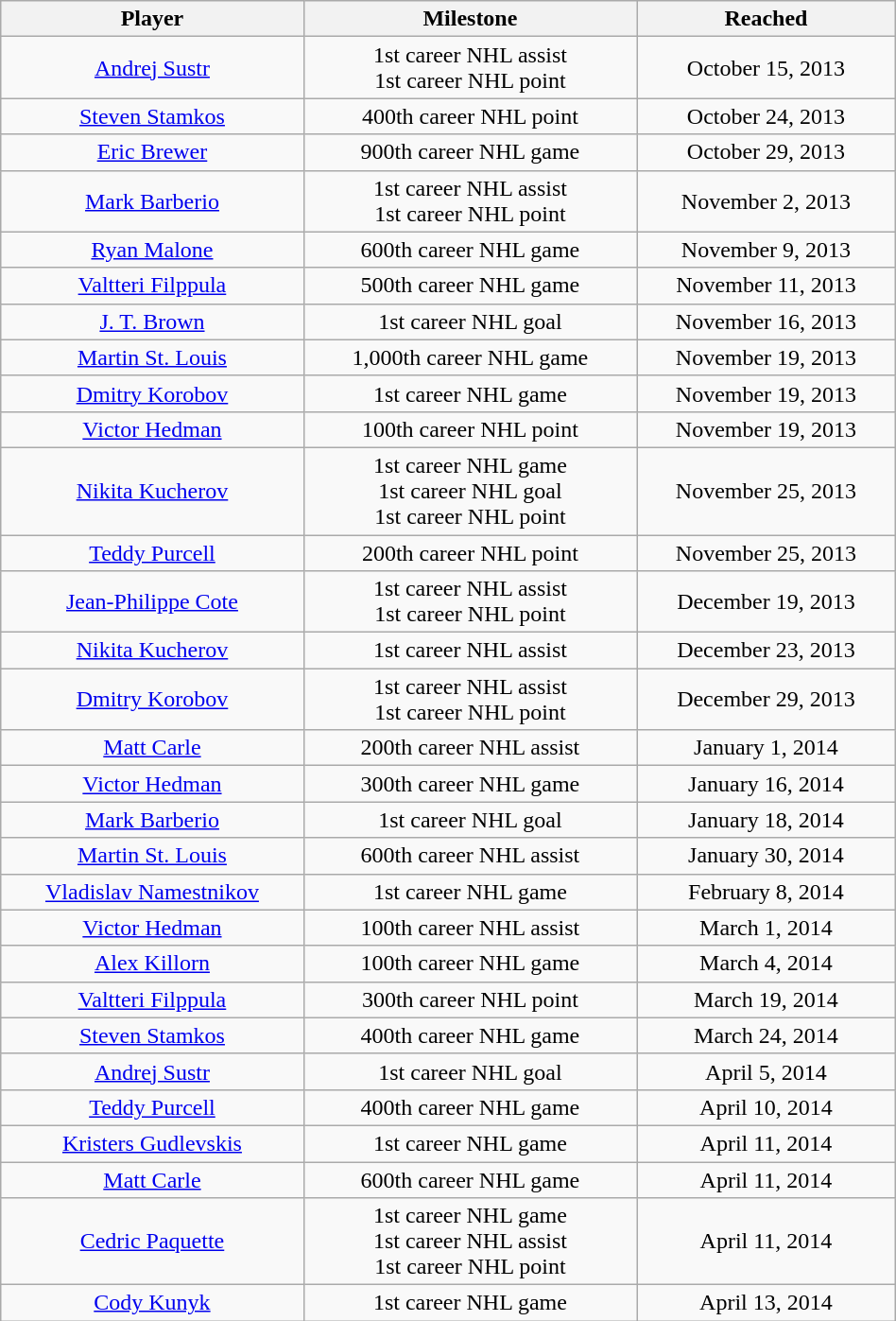<table class="wikitable" width="50%" style="text-align:center">
<tr>
<th>Player</th>
<th>Milestone</th>
<th>Reached</th>
</tr>
<tr>
<td><a href='#'>Andrej Sustr</a></td>
<td>1st career NHL assist<br>1st career NHL point</td>
<td>October 15, 2013</td>
</tr>
<tr>
<td><a href='#'>Steven Stamkos</a></td>
<td>400th career NHL point</td>
<td>October 24, 2013</td>
</tr>
<tr>
<td><a href='#'>Eric Brewer</a></td>
<td>900th career NHL game</td>
<td>October 29, 2013</td>
</tr>
<tr>
<td><a href='#'>Mark Barberio</a></td>
<td>1st career NHL assist<br>1st career NHL point</td>
<td>November 2, 2013</td>
</tr>
<tr>
<td><a href='#'>Ryan Malone</a></td>
<td>600th career NHL game</td>
<td>November 9, 2013</td>
</tr>
<tr>
<td><a href='#'>Valtteri Filppula</a></td>
<td>500th career NHL game</td>
<td>November 11, 2013</td>
</tr>
<tr>
<td><a href='#'>J. T. Brown</a></td>
<td>1st career NHL goal</td>
<td>November 16, 2013</td>
</tr>
<tr>
<td><a href='#'>Martin St. Louis</a></td>
<td>1,000th career NHL game</td>
<td>November 19, 2013</td>
</tr>
<tr>
<td><a href='#'>Dmitry Korobov</a></td>
<td>1st career NHL game</td>
<td>November 19, 2013</td>
</tr>
<tr>
<td><a href='#'>Victor Hedman</a></td>
<td>100th career NHL point</td>
<td>November 19, 2013</td>
</tr>
<tr>
<td><a href='#'>Nikita Kucherov</a></td>
<td>1st career NHL game<br>1st career NHL goal<br>1st career NHL point</td>
<td>November 25, 2013</td>
</tr>
<tr>
<td><a href='#'>Teddy Purcell</a></td>
<td>200th career NHL point</td>
<td>November 25, 2013</td>
</tr>
<tr>
<td><a href='#'>Jean-Philippe Cote</a></td>
<td>1st career NHL assist<br>1st career NHL point</td>
<td>December 19, 2013</td>
</tr>
<tr>
<td><a href='#'>Nikita Kucherov</a></td>
<td>1st career NHL assist</td>
<td>December 23, 2013</td>
</tr>
<tr>
<td><a href='#'>Dmitry Korobov</a></td>
<td>1st career NHL assist<br>1st career NHL point</td>
<td>December 29, 2013</td>
</tr>
<tr>
<td><a href='#'>Matt Carle</a></td>
<td>200th career NHL assist</td>
<td>January 1, 2014</td>
</tr>
<tr>
<td><a href='#'>Victor Hedman</a></td>
<td>300th career NHL game</td>
<td>January 16, 2014</td>
</tr>
<tr>
<td><a href='#'>Mark Barberio</a></td>
<td>1st career NHL goal</td>
<td>January 18, 2014</td>
</tr>
<tr>
<td><a href='#'>Martin St. Louis</a></td>
<td>600th career NHL assist</td>
<td>January 30, 2014</td>
</tr>
<tr>
<td><a href='#'>Vladislav Namestnikov</a></td>
<td>1st career NHL game</td>
<td>February 8, 2014</td>
</tr>
<tr>
<td><a href='#'>Victor Hedman</a></td>
<td>100th career NHL assist</td>
<td>March 1, 2014</td>
</tr>
<tr>
<td><a href='#'>Alex Killorn</a></td>
<td>100th career NHL game</td>
<td>March 4, 2014</td>
</tr>
<tr>
<td><a href='#'>Valtteri Filppula</a></td>
<td>300th career NHL point</td>
<td>March 19, 2014</td>
</tr>
<tr>
<td><a href='#'>Steven Stamkos</a></td>
<td>400th career NHL game</td>
<td>March 24, 2014</td>
</tr>
<tr>
<td><a href='#'>Andrej Sustr</a></td>
<td>1st career NHL goal</td>
<td>April 5, 2014</td>
</tr>
<tr>
<td><a href='#'>Teddy Purcell</a></td>
<td>400th career NHL game</td>
<td>April 10, 2014</td>
</tr>
<tr>
<td><a href='#'>Kristers Gudlevskis</a></td>
<td>1st career NHL game</td>
<td>April 11, 2014</td>
</tr>
<tr>
<td><a href='#'>Matt Carle</a></td>
<td>600th career NHL game</td>
<td>April 11, 2014</td>
</tr>
<tr>
<td><a href='#'>Cedric Paquette</a></td>
<td>1st career NHL game<br>1st career NHL assist<br>1st career NHL point</td>
<td>April 11, 2014</td>
</tr>
<tr>
<td><a href='#'>Cody Kunyk</a></td>
<td>1st career NHL game</td>
<td>April 13, 2014</td>
</tr>
</table>
